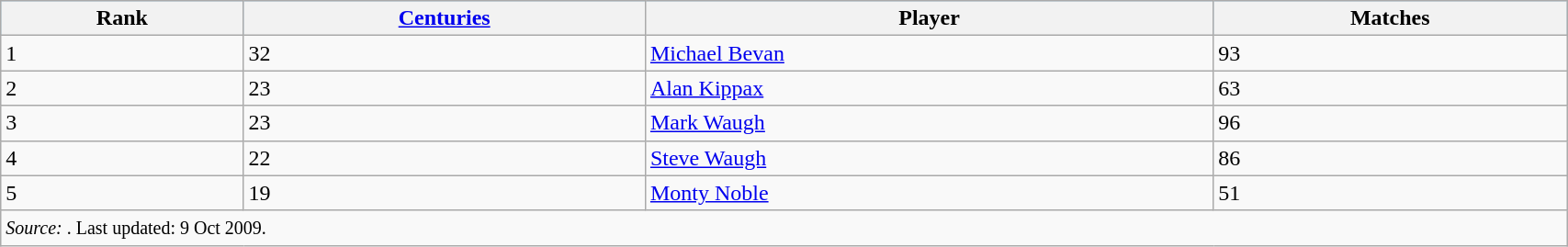<table class="wikitable" style="width:90%;">
<tr style="background:#87cefa;">
<th>Rank</th>
<th><a href='#'>Centuries</a></th>
<th>Player</th>
<th>Matches</th>
</tr>
<tr>
<td>1</td>
<td>32</td>
<td><a href='#'>Michael Bevan</a></td>
<td>93</td>
</tr>
<tr>
<td>2</td>
<td>23</td>
<td><a href='#'>Alan Kippax</a></td>
<td>63</td>
</tr>
<tr>
<td>3</td>
<td>23</td>
<td><a href='#'>Mark Waugh</a></td>
<td>96</td>
</tr>
<tr>
<td>4</td>
<td>22</td>
<td><a href='#'>Steve Waugh</a></td>
<td>86</td>
</tr>
<tr>
<td>5</td>
<td>19</td>
<td><a href='#'>Monty Noble</a></td>
<td>51</td>
</tr>
<tr>
<td colspan=4><small><em>Source: </em>. Last updated: 9 Oct 2009.</small></td>
</tr>
</table>
